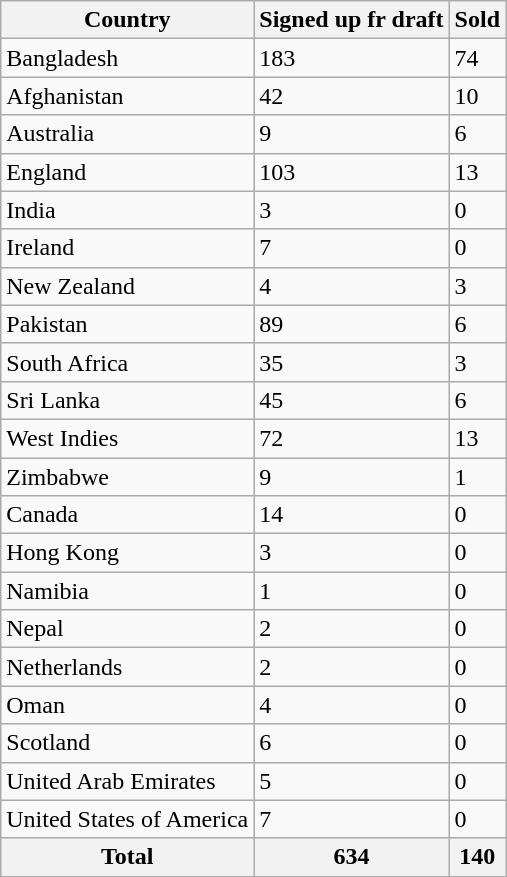<table class="wikitable">
<tr>
<th>Country</th>
<th>Signed up fr draft</th>
<th>Sold</th>
</tr>
<tr>
<td>Bangladesh</td>
<td>183</td>
<td>74</td>
</tr>
<tr>
<td>Afghanistan</td>
<td>42</td>
<td>10</td>
</tr>
<tr>
<td>Australia</td>
<td>9</td>
<td>6</td>
</tr>
<tr>
<td>England</td>
<td>103</td>
<td>13</td>
</tr>
<tr>
<td>India</td>
<td>3</td>
<td>0</td>
</tr>
<tr>
<td>Ireland</td>
<td>7</td>
<td>0</td>
</tr>
<tr>
<td>New Zealand</td>
<td>4</td>
<td>3</td>
</tr>
<tr>
<td>Pakistan</td>
<td>89</td>
<td>6</td>
</tr>
<tr>
<td>South Africa</td>
<td>35</td>
<td>3</td>
</tr>
<tr>
<td>Sri Lanka</td>
<td>45</td>
<td>6</td>
</tr>
<tr>
<td>West Indies</td>
<td>72</td>
<td>13</td>
</tr>
<tr>
<td>Zimbabwe</td>
<td>9</td>
<td>1</td>
</tr>
<tr>
<td>Canada</td>
<td>14</td>
<td>0</td>
</tr>
<tr>
<td>Hong Kong</td>
<td>3</td>
<td>0</td>
</tr>
<tr>
<td>Namibia</td>
<td>1</td>
<td>0</td>
</tr>
<tr>
<td>Nepal</td>
<td>2</td>
<td>0</td>
</tr>
<tr>
<td>Netherlands</td>
<td>2</td>
<td>0</td>
</tr>
<tr>
<td>Oman</td>
<td>4</td>
<td>0</td>
</tr>
<tr>
<td>Scotland</td>
<td>6</td>
<td>0</td>
</tr>
<tr>
<td>United Arab Emirates</td>
<td>5</td>
<td>0</td>
</tr>
<tr>
<td>United States of America</td>
<td>7</td>
<td>0</td>
</tr>
<tr>
<th>Total</th>
<th>634</th>
<th>140</th>
</tr>
</table>
